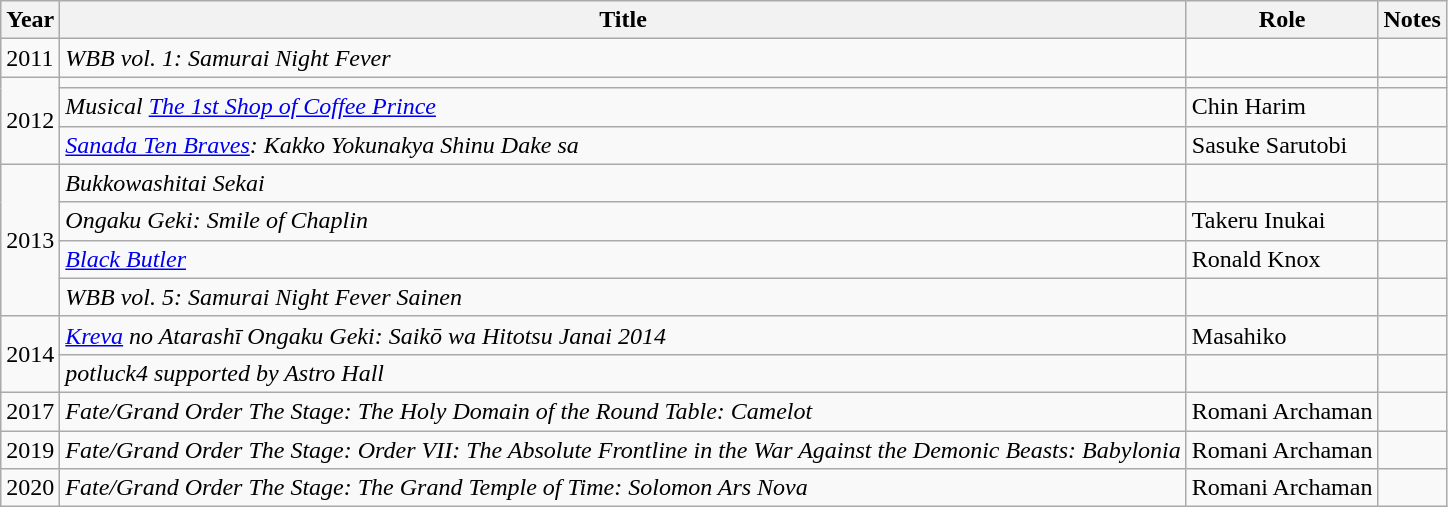<table class="wikitable">
<tr>
<th>Year</th>
<th>Title</th>
<th>Role</th>
<th>Notes</th>
</tr>
<tr>
<td>2011</td>
<td><em>WBB vol. 1: Samurai Night Fever</em></td>
<td></td>
<td></td>
</tr>
<tr>
<td rowspan="3">2012</td>
<td><em></em></td>
<td></td>
<td></td>
</tr>
<tr>
<td><em>Musical <a href='#'>The 1st Shop of Coffee Prince</a></em></td>
<td>Chin Harim</td>
<td></td>
</tr>
<tr>
<td><em><a href='#'>Sanada Ten Braves</a>: Kakko Yokunakya Shinu Dake sa</em></td>
<td>Sasuke Sarutobi</td>
<td></td>
</tr>
<tr>
<td rowspan="4">2013</td>
<td><em>Bukkowashitai Sekai</em></td>
<td></td>
<td></td>
</tr>
<tr>
<td><em>Ongaku Geki: Smile of Chaplin</em></td>
<td>Takeru Inukai</td>
<td></td>
</tr>
<tr>
<td><em><a href='#'>Black Butler</a></em></td>
<td>Ronald Knox</td>
<td></td>
</tr>
<tr>
<td><em>WBB vol. 5: Samurai Night Fever Sainen</em></td>
<td></td>
<td></td>
</tr>
<tr>
<td rowspan="2">2014</td>
<td><em><a href='#'>Kreva</a> no Atarashī Ongaku Geki: Saikō wa Hitotsu Janai 2014</em></td>
<td>Masahiko</td>
<td></td>
</tr>
<tr>
<td><em>potluck4 supported by Astro Hall</em></td>
<td></td>
<td></td>
</tr>
<tr>
<td>2017</td>
<td><em>Fate/Grand Order The Stage: The Holy Domain of the Round Table: Camelot</em></td>
<td>Romani Archaman</td>
<td></td>
</tr>
<tr>
<td>2019</td>
<td><em>Fate/Grand Order The Stage: Order VII: The Absolute Frontline in the War Against the Demonic Beasts: Babylonia</em></td>
<td>Romani Archaman</td>
<td></td>
</tr>
<tr>
<td>2020</td>
<td><em>Fate/Grand Order The Stage: The Grand Temple of Time: Solomon Ars Nova</em></td>
<td>Romani Archaman</td>
<td></td>
</tr>
</table>
